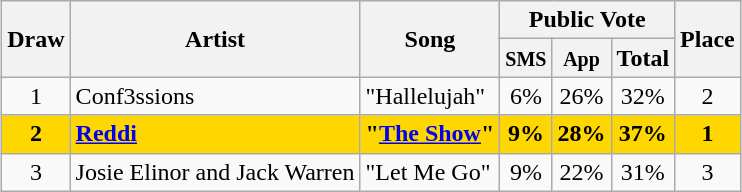<table class="sortable wikitable" style="margin: 1em auto 1em auto; text-align:center">
<tr>
<th rowspan="2">Draw</th>
<th rowspan="2">Artist</th>
<th rowspan="2">Song</th>
<th colspan="3">Public Vote</th>
<th rowspan="2">Place</th>
</tr>
<tr>
<th><small>SMS</small></th>
<th><small>App</small></th>
<th>Total</th>
</tr>
<tr>
<td>1</td>
<td align="left">Conf3ssions</td>
<td align="left">"Hallelujah"</td>
<td>6%</td>
<td>26%</td>
<td>32%</td>
<td>2</td>
</tr>
<tr style="font-weight:bold; background:gold;">
<td>2</td>
<td align="left"><a href='#'>Reddi</a></td>
<td align="left">"<a href='#'>The Show</a>"</td>
<td>9%</td>
<td>28%</td>
<td>37%</td>
<td>1</td>
</tr>
<tr>
<td>3</td>
<td align="left">Josie Elinor and Jack Warren</td>
<td align="left">"Let Me Go"</td>
<td>9%</td>
<td>22%</td>
<td>31%</td>
<td>3</td>
</tr>
</table>
